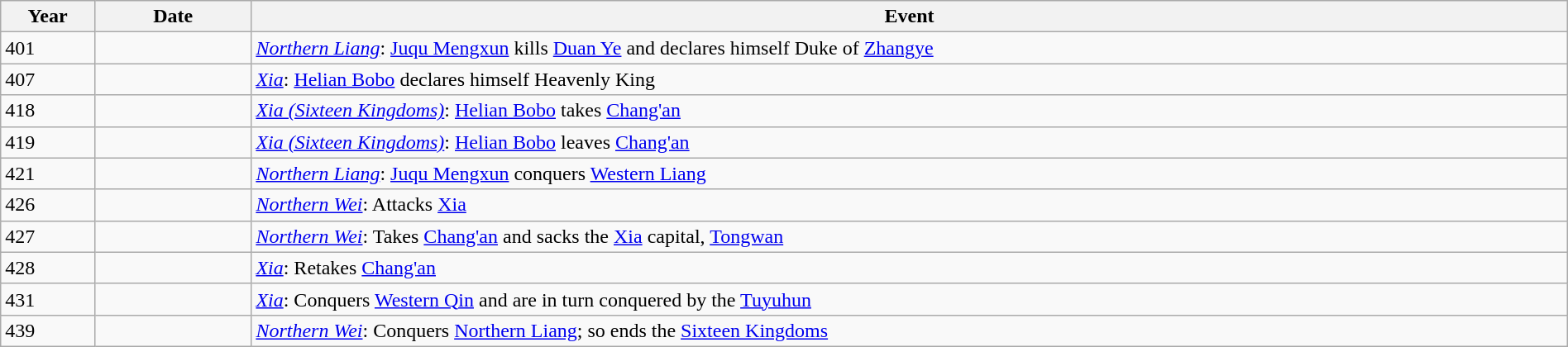<table class="wikitable" width="100%">
<tr>
<th style="width:6%">Year</th>
<th style="width:10%">Date</th>
<th>Event</th>
</tr>
<tr>
<td>401</td>
<td></td>
<td><em><a href='#'>Northern Liang</a></em>: <a href='#'>Juqu Mengxun</a> kills <a href='#'>Duan Ye</a> and declares himself Duke of <a href='#'>Zhangye</a></td>
</tr>
<tr>
<td>407</td>
<td></td>
<td><em><a href='#'>Xia</a></em>: <a href='#'>Helian Bobo</a> declares himself Heavenly King</td>
</tr>
<tr>
<td>418</td>
<td></td>
<td><em><a href='#'>Xia (Sixteen Kingdoms)</a></em>: <a href='#'>Helian Bobo</a> takes <a href='#'>Chang'an</a></td>
</tr>
<tr>
<td>419</td>
<td></td>
<td><em><a href='#'>Xia (Sixteen Kingdoms)</a></em>: <a href='#'>Helian Bobo</a> leaves <a href='#'>Chang'an</a></td>
</tr>
<tr>
<td>421</td>
<td></td>
<td><em><a href='#'>Northern Liang</a></em>: <a href='#'>Juqu Mengxun</a> conquers <a href='#'>Western Liang</a></td>
</tr>
<tr>
<td>426</td>
<td></td>
<td><em><a href='#'>Northern Wei</a></em>: Attacks <a href='#'>Xia</a></td>
</tr>
<tr>
<td>427</td>
<td></td>
<td><em><a href='#'>Northern Wei</a></em>: Takes <a href='#'>Chang'an</a> and sacks the <a href='#'>Xia</a> capital, <a href='#'>Tongwan</a></td>
</tr>
<tr>
<td>428</td>
<td></td>
<td><em><a href='#'>Xia</a></em>: Retakes <a href='#'>Chang'an</a></td>
</tr>
<tr>
<td>431</td>
<td></td>
<td><em><a href='#'>Xia</a></em>: Conquers <a href='#'>Western Qin</a> and are in turn conquered by the <a href='#'>Tuyuhun</a></td>
</tr>
<tr>
<td>439</td>
<td></td>
<td><em><a href='#'>Northern Wei</a></em>: Conquers <a href='#'>Northern Liang</a>; so ends the <a href='#'>Sixteen Kingdoms</a></td>
</tr>
</table>
